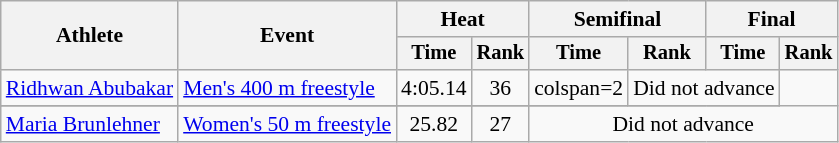<table class=wikitable style="font-size:90%">
<tr>
<th rowspan="2">Athlete</th>
<th rowspan="2">Event</th>
<th colspan="2">Heat</th>
<th colspan="2">Semifinal</th>
<th colspan="2">Final</th>
</tr>
<tr style="font-size:95%">
<th>Time</th>
<th>Rank</th>
<th>Time</th>
<th>Rank</th>
<th>Time</th>
<th>Rank</th>
</tr>
<tr align=center>
<td align=left><a href='#'>Ridhwan Abubakar</a></td>
<td align=left><a href='#'>Men's 400 m freestyle</a></td>
<td>4:05.14</td>
<td>36</td>
<td>colspan=2 </td>
<td colspan=2>Did not advance</td>
</tr>
<tr>
</tr>
<tr align=center>
<td align=left><a href='#'>Maria Brunlehner</a></td>
<td align=left><a href='#'>Women's 50 m freestyle</a></td>
<td>25.82</td>
<td>27</td>
<td colspan=4>Did not advance</td>
</tr>
</table>
